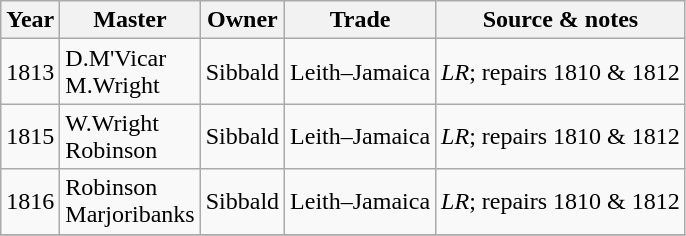<table class=" wikitable">
<tr>
<th>Year</th>
<th>Master</th>
<th>Owner</th>
<th>Trade</th>
<th>Source & notes</th>
</tr>
<tr>
<td>1813</td>
<td>D.M'Vicar<br>M.Wright</td>
<td>Sibbald</td>
<td>Leith–Jamaica</td>
<td><em>LR</em>; repairs 1810 & 1812</td>
</tr>
<tr>
<td>1815</td>
<td>W.Wright<br>Robinson</td>
<td>Sibbald</td>
<td>Leith–Jamaica</td>
<td><em>LR</em>; repairs 1810 & 1812</td>
</tr>
<tr>
<td>1816</td>
<td>Robinson<br>Marjoribanks</td>
<td>Sibbald</td>
<td>Leith–Jamaica</td>
<td><em>LR</em>; repairs 1810 & 1812</td>
</tr>
<tr>
</tr>
</table>
